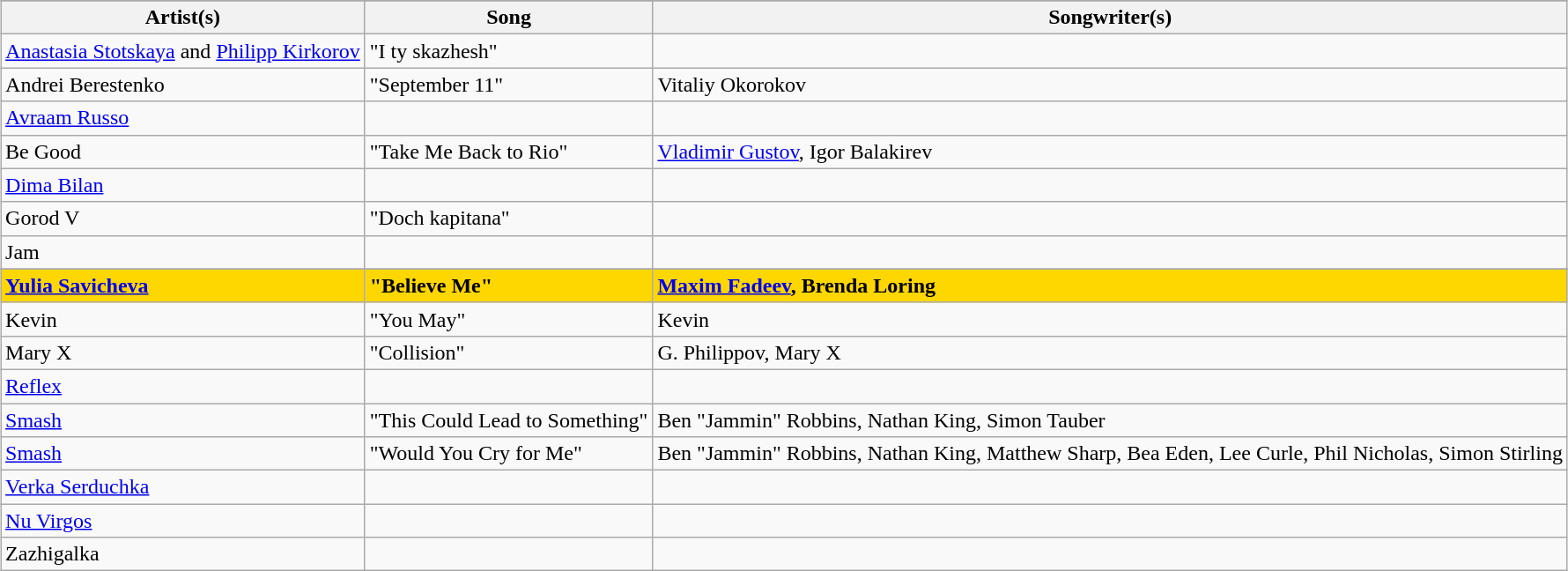<table class="wikitable sortable plainrowheaders" style="margin: 1em auto 1em auto">
<tr>
</tr>
<tr>
<th scope="col">Artist(s)</th>
<th scope="col">Song</th>
<th scope="col">Songwriter(s)</th>
</tr>
<tr>
<td><a href='#'>Anastasia Stotskaya</a> and <a href='#'>Philipp Kirkorov</a></td>
<td>"I ty skazhesh" </td>
<td></td>
</tr>
<tr>
<td>Andrei Berestenko</td>
<td>"September 11"</td>
<td>Vitaliy Okorokov</td>
</tr>
<tr>
<td><a href='#'>Avraam Russo</a></td>
<td></td>
<td></td>
</tr>
<tr>
<td>Be Good</td>
<td>"Take Me Back to Rio"</td>
<td><a href='#'>Vladimir Gustov</a>, Igor Balakirev</td>
</tr>
<tr>
<td><a href='#'>Dima Bilan</a></td>
<td></td>
<td></td>
</tr>
<tr>
<td>Gorod V</td>
<td>"Doch kapitana" </td>
<td></td>
</tr>
<tr>
<td>Jam</td>
<td></td>
<td></td>
</tr>
<tr>
</tr>
<tr style="font-weight:bold; background:gold;">
<td><a href='#'>Yulia Savicheva</a></td>
<td>"Believe Me"</td>
<td><a href='#'>Maxim Fadeev</a>, Brenda Loring</td>
</tr>
<tr>
<td>Kevin</td>
<td>"You May"</td>
<td>Kevin</td>
</tr>
<tr>
<td>Mary X</td>
<td>"Collision"</td>
<td>G. Philippov, Mary X</td>
</tr>
<tr>
<td><a href='#'>Reflex</a></td>
<td></td>
<td></td>
</tr>
<tr>
<td><a href='#'>Smash</a></td>
<td>"This Could Lead to Something"</td>
<td>Ben "Jammin" Robbins, Nathan King, Simon Tauber</td>
</tr>
<tr>
<td><a href='#'>Smash</a></td>
<td>"Would You Cry for Me"</td>
<td>Ben "Jammin" Robbins, Nathan King, Matthew Sharp, Bea Eden, Lee Curle, Phil Nicholas, Simon Stirling</td>
</tr>
<tr>
<td><a href='#'>Verka Serduchka</a></td>
<td></td>
<td></td>
</tr>
<tr>
<td><a href='#'>Nu Virgos</a></td>
<td></td>
<td></td>
</tr>
<tr>
<td>Zazhigalka</td>
<td></td>
<td></td>
</tr>
</table>
